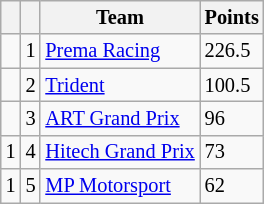<table class="wikitable" style="font-size: 85%;">
<tr>
<th></th>
<th></th>
<th>Team</th>
<th>Points</th>
</tr>
<tr>
<td align="left"></td>
<td align="center">1</td>
<td> <a href='#'>Prema Racing</a></td>
<td>226.5</td>
</tr>
<tr>
<td align="left"></td>
<td align="center">2</td>
<td> <a href='#'>Trident</a></td>
<td>100.5</td>
</tr>
<tr>
<td align="left"></td>
<td align="center">3</td>
<td> <a href='#'>ART Grand Prix</a></td>
<td>96</td>
</tr>
<tr>
<td align="left"> 1</td>
<td align="center">4</td>
<td> <a href='#'>Hitech Grand Prix</a></td>
<td>73</td>
</tr>
<tr>
<td align="left"> 1</td>
<td align="center">5</td>
<td> <a href='#'>MP Motorsport</a></td>
<td>62</td>
</tr>
</table>
